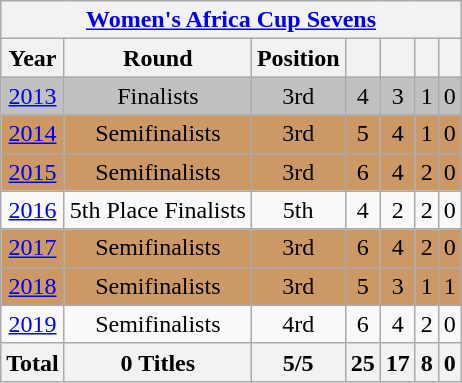<table class="wikitable" style="text-align: center;">
<tr>
<th colspan=10><a href='#'>Women's Africa Cup Sevens</a></th>
</tr>
<tr>
<th>Year</th>
<th>Round</th>
<th>Position</th>
<th></th>
<th></th>
<th></th>
<th></th>
</tr>
<tr bgcolor=silver>
<td><a href='#'>2013</a></td>
<td>Finalists</td>
<td>3rd</td>
<td>4</td>
<td>3</td>
<td>1</td>
<td>0</td>
</tr>
<tr bgcolor=cc9966>
<td><a href='#'>2014</a></td>
<td>Semifinalists</td>
<td>3rd</td>
<td>5</td>
<td>4</td>
<td>1</td>
<td>0</td>
</tr>
<tr bgcolor=cc9966>
<td><a href='#'>2015</a></td>
<td>Semifinalists</td>
<td>3rd</td>
<td>6</td>
<td>4</td>
<td>2</td>
<td>0</td>
</tr>
<tr>
<td><a href='#'>2016</a></td>
<td>5th Place Finalists</td>
<td>5th</td>
<td>4</td>
<td>2</td>
<td>2</td>
<td>0</td>
</tr>
<tr bgcolor=cc9966>
<td><a href='#'>2017</a></td>
<td>Semifinalists</td>
<td>3rd</td>
<td>6</td>
<td>4</td>
<td>2</td>
<td>0</td>
</tr>
<tr bgcolor=cc9966>
<td><a href='#'>2018</a></td>
<td>Semifinalists</td>
<td>3rd</td>
<td>5</td>
<td>3</td>
<td>1</td>
<td>1</td>
</tr>
<tr>
<td><a href='#'>2019</a></td>
<td>Semifinalists</td>
<td>4rd</td>
<td>6</td>
<td>4</td>
<td>2</td>
<td>0</td>
</tr>
<tr>
<th>Total</th>
<th>0 Titles</th>
<th>5/5</th>
<th>25</th>
<th>17</th>
<th>8</th>
<th>0</th>
</tr>
</table>
